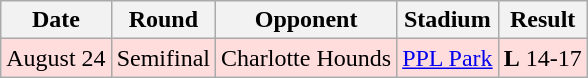<table class="wikitable">
<tr>
<th>Date</th>
<th>Round</th>
<th>Opponent</th>
<th>Stadium</th>
<th>Result</th>
</tr>
<tr bgcolor="FFDDDD">
<td>August 24</td>
<td>Semifinal</td>
<td>Charlotte Hounds</td>
<td><a href='#'>PPL Park</a></td>
<td><strong>L</strong> 14-17</td>
</tr>
</table>
